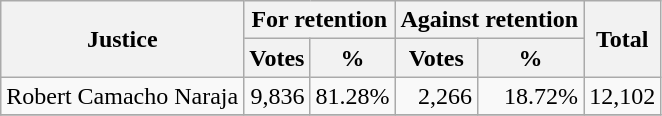<table class  = wikitable style=text-align:right>
<tr>
<th rowspan = 2>Justice</th>
<th colspan = 2>For retention</th>
<th colspan = 2>Against retention</th>
<th rowspan = 2>Total</th>
</tr>
<tr>
<th>Votes</th>
<th>%</th>
<th>Votes</th>
<th>%</th>
</tr>
<tr>
<td align=left>Robert Camacho Naraja</td>
<td>9,836</td>
<td>81.28%</td>
<td>2,266</td>
<td>18.72%</td>
<td>12,102</td>
</tr>
<tr>
</tr>
</table>
